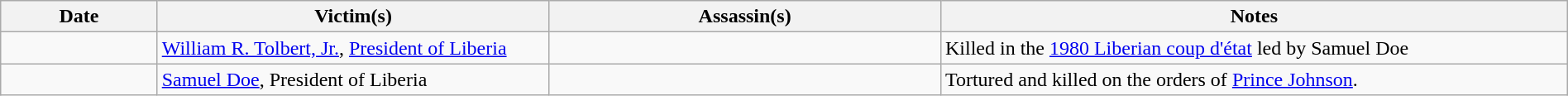<table class="wikitable sortable" style="width:100%">
<tr>
<th style="width:10%">Date</th>
<th style="width:25%">Victim(s)</th>
<th style="width:25%">Assassin(s)</th>
<th style="width:40%">Notes</th>
</tr>
<tr>
<td></td>
<td><a href='#'>William R. Tolbert, Jr.</a>, <a href='#'>President of Liberia</a></td>
<td></td>
<td>Killed in the <a href='#'>1980 Liberian coup d'état</a> led by Samuel Doe</td>
</tr>
<tr>
<td></td>
<td><a href='#'>Samuel Doe</a>, President of Liberia</td>
<td></td>
<td>Tortured and killed on the orders of <a href='#'>Prince Johnson</a>.</td>
</tr>
</table>
